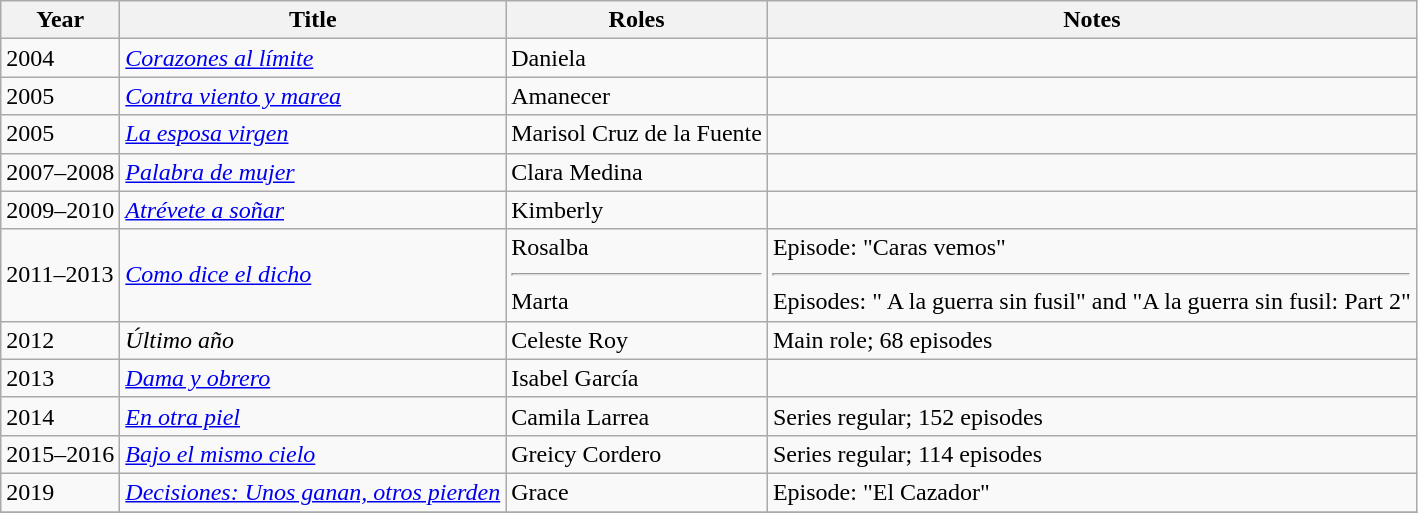<table class="wikitable sortable">
<tr>
<th>Year</th>
<th>Title</th>
<th>Roles</th>
<th>Notes</th>
</tr>
<tr>
<td>2004</td>
<td><em><a href='#'>Corazones al límite</a></em></td>
<td>Daniela</td>
<td></td>
</tr>
<tr>
<td>2005</td>
<td><em><a href='#'>Contra viento y marea</a></em></td>
<td>Amanecer</td>
<td></td>
</tr>
<tr>
<td>2005</td>
<td><em><a href='#'>La esposa virgen</a></em></td>
<td>Marisol Cruz de la Fuente</td>
<td></td>
</tr>
<tr>
<td>2007–2008</td>
<td><em><a href='#'>Palabra de mujer</a></em></td>
<td>Clara Medina</td>
<td></td>
</tr>
<tr>
<td>2009–2010</td>
<td><em><a href='#'>Atrévete a soñar</a></em></td>
<td>Kimberly</td>
<td></td>
</tr>
<tr>
<td>2011–2013</td>
<td><em><a href='#'>Como dice el dicho</a></em></td>
<td>Rosalba<hr>Marta</td>
<td>Episode: "Caras vemos"<hr>Episodes: " A la guerra sin fusil" and "A la guerra sin fusil: Part 2"</td>
</tr>
<tr>
<td>2012</td>
<td><em>Último año</em></td>
<td>Celeste Roy</td>
<td>Main role; 68 episodes</td>
</tr>
<tr>
<td>2013</td>
<td><em><a href='#'>Dama y obrero</a></em></td>
<td>Isabel García</td>
<td></td>
</tr>
<tr>
<td>2014</td>
<td><em><a href='#'>En otra piel</a></em></td>
<td>Camila Larrea</td>
<td>Series regular; 152 episodes</td>
</tr>
<tr>
<td>2015–2016</td>
<td><em><a href='#'>Bajo el mismo cielo</a></em></td>
<td>Greicy Cordero</td>
<td>Series regular; 114 episodes</td>
</tr>
<tr>
<td>2019</td>
<td><em><a href='#'>Decisiones: Unos ganan, otros pierden</a></em></td>
<td>Grace</td>
<td>Episode: "El Cazador"</td>
</tr>
<tr>
</tr>
</table>
